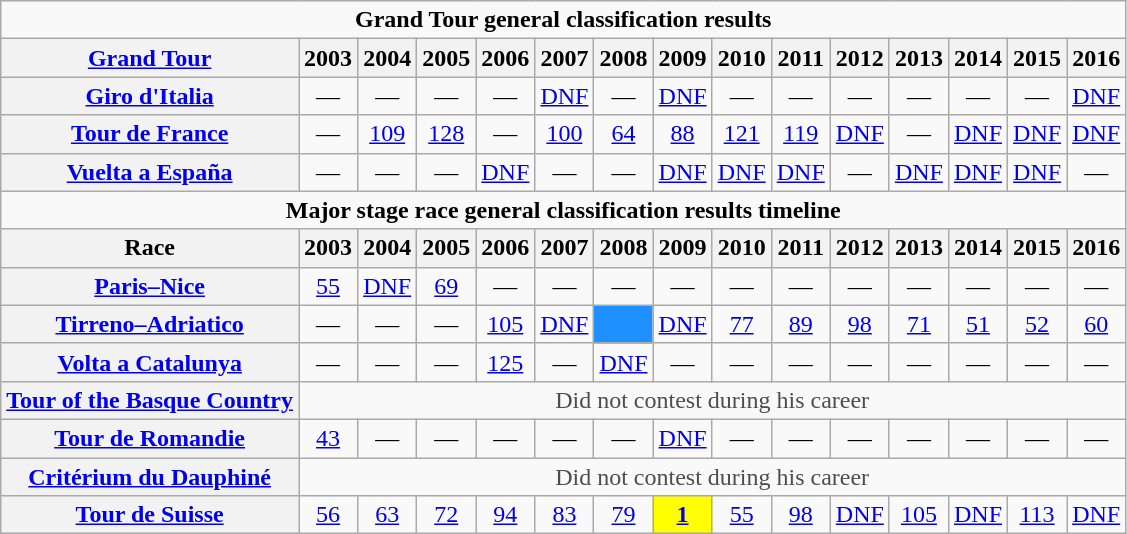<table class="wikitable plainrowheaders">
<tr>
<td colspan=15 align="center"><strong>Grand Tour general classification results</strong></td>
</tr>
<tr>
<th scope="col"><a href='#'>Grand Tour</a></th>
<th scope="col">2003</th>
<th scope="col">2004</th>
<th scope="col">2005</th>
<th scope="col">2006</th>
<th scope="col">2007</th>
<th scope="col">2008</th>
<th scope="col">2009</th>
<th scope="col">2010</th>
<th scope="col">2011</th>
<th scope="col">2012</th>
<th scope="col">2013</th>
<th scope="col">2014</th>
<th scope="col">2015</th>
<th scope="col">2016</th>
</tr>
<tr style="text-align:center;">
<th scope="row"> <a href='#'>Giro d'Italia</a></th>
<td>—</td>
<td>—</td>
<td>—</td>
<td>—</td>
<td><a href='#'>DNF</a></td>
<td>—</td>
<td><a href='#'>DNF</a></td>
<td>—</td>
<td>—</td>
<td>—</td>
<td>—</td>
<td>—</td>
<td>—</td>
<td><a href='#'>DNF</a></td>
</tr>
<tr style="text-align:center;">
<th scope="row"> <a href='#'>Tour de France</a></th>
<td>—</td>
<td><a href='#'>109</a></td>
<td><a href='#'>128</a></td>
<td>—</td>
<td><a href='#'>100</a></td>
<td><a href='#'>64</a></td>
<td><a href='#'>88</a></td>
<td><a href='#'>121</a></td>
<td><a href='#'>119</a></td>
<td><a href='#'>DNF</a></td>
<td>—</td>
<td><a href='#'>DNF</a></td>
<td><a href='#'>DNF</a></td>
<td><a href='#'>DNF</a></td>
</tr>
<tr style="text-align:center;">
<th scope="row"> <a href='#'>Vuelta a España</a></th>
<td>—</td>
<td>—</td>
<td>—</td>
<td><a href='#'>DNF</a></td>
<td>—</td>
<td>—</td>
<td><a href='#'>DNF</a></td>
<td><a href='#'>DNF</a></td>
<td><a href='#'>DNF</a></td>
<td>—</td>
<td><a href='#'>DNF</a></td>
<td><a href='#'>DNF</a></td>
<td><a href='#'>DNF</a></td>
<td>—</td>
</tr>
<tr>
<td colspan=15 align="center"><strong>Major stage race general classification results timeline</strong></td>
</tr>
<tr>
<th scope="col">Race</th>
<th scope="col">2003</th>
<th scope="col">2004</th>
<th scope="col">2005</th>
<th scope="col">2006</th>
<th scope="col">2007</th>
<th scope="col">2008</th>
<th scope="col">2009</th>
<th scope="col">2010</th>
<th scope="col">2011</th>
<th scope="col">2012</th>
<th scope="col">2013</th>
<th scope="col">2014</th>
<th scope="col">2015</th>
<th scope="col">2016</th>
</tr>
<tr style="text-align:center;">
<th scope="row"> <a href='#'>Paris–Nice</a></th>
<td><a href='#'>55</a></td>
<td><a href='#'>DNF</a></td>
<td><a href='#'>69</a></td>
<td>—</td>
<td>—</td>
<td>—</td>
<td>—</td>
<td>—</td>
<td>—</td>
<td>—</td>
<td>—</td>
<td>—</td>
<td>—</td>
<td>—</td>
</tr>
<tr style="text-align:center;">
<th scope="row"> <a href='#'>Tirreno–Adriatico</a></th>
<td>—</td>
<td>—</td>
<td>—</td>
<td><a href='#'>105</a></td>
<td><a href='#'>DNF</a></td>
<td style="background:dodgerblue;"></td>
<td><a href='#'>DNF</a></td>
<td><a href='#'>77</a></td>
<td><a href='#'>89</a></td>
<td><a href='#'>98</a></td>
<td><a href='#'>71</a></td>
<td><a href='#'>51</a></td>
<td><a href='#'>52</a></td>
<td><a href='#'>60</a></td>
</tr>
<tr style="text-align:center;">
<th scope="row"> <a href='#'>Volta a Catalunya</a></th>
<td>—</td>
<td>—</td>
<td>—</td>
<td><a href='#'>125</a></td>
<td>—</td>
<td><a href='#'>DNF</a></td>
<td>—</td>
<td>—</td>
<td>—</td>
<td>—</td>
<td>—</td>
<td>—</td>
<td>—</td>
<td>—</td>
</tr>
<tr style="text-align:center;">
<th scope="row"> <a href='#'>Tour of the Basque Country</a></th>
<td style="color:#4d4d4d;" colspan=14>Did not contest during his career</td>
</tr>
<tr style="text-align:center;">
<th scope="row"> <a href='#'>Tour de Romandie</a></th>
<td><a href='#'>43</a></td>
<td>—</td>
<td>—</td>
<td>—</td>
<td>—</td>
<td>—</td>
<td><a href='#'>DNF</a></td>
<td>—</td>
<td>—</td>
<td>—</td>
<td>—</td>
<td>—</td>
<td>—</td>
<td>—</td>
</tr>
<tr style="text-align:center;">
<th scope="row"> <a href='#'>Critérium du Dauphiné</a></th>
<td style="color:#4d4d4d;" colspan=14>Did not contest during his career</td>
</tr>
<tr style="text-align:center;">
<th scope="row"> <a href='#'>Tour de Suisse</a></th>
<td><a href='#'>56</a></td>
<td><a href='#'>63</a></td>
<td><a href='#'>72</a></td>
<td><a href='#'>94</a></td>
<td><a href='#'>83</a></td>
<td><a href='#'>79</a></td>
<td style="background:yellow;"><a href='#'><strong>1</strong></a></td>
<td><a href='#'>55</a></td>
<td><a href='#'>98</a></td>
<td><a href='#'>DNF</a></td>
<td><a href='#'>105</a></td>
<td><a href='#'>DNF</a></td>
<td><a href='#'>113</a></td>
<td><a href='#'>DNF</a></td>
</tr>
</table>
